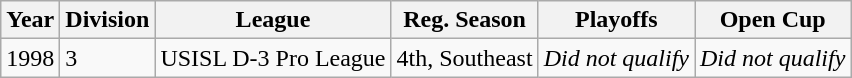<table class="wikitable">
<tr>
<th>Year</th>
<th>Division</th>
<th>League</th>
<th>Reg. Season</th>
<th>Playoffs</th>
<th>Open Cup</th>
</tr>
<tr>
<td>1998</td>
<td>3</td>
<td>USISL D-3 Pro League</td>
<td>4th, Southeast</td>
<td><em>Did not qualify</em></td>
<td><em>Did not qualify</em></td>
</tr>
</table>
